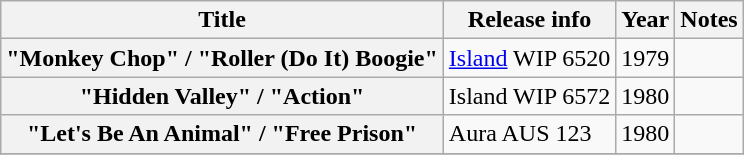<table class="wikitable plainrowheaders sortable">
<tr>
<th scope="col">Title</th>
<th scope="col">Release info</th>
<th scope="col">Year</th>
<th scope="col" class="unsortable">Notes</th>
</tr>
<tr>
<th scope="row">"Monkey Chop" / "Roller (Do It) Boogie"</th>
<td><a href='#'>Island</a> WIP 6520</td>
<td>1979</td>
<td></td>
</tr>
<tr>
<th scope="row">"Hidden Valley" / "Action"</th>
<td>Island WIP 6572</td>
<td>1980</td>
<td></td>
</tr>
<tr>
<th scope="row">"Let's Be An Animal" / "Free Prison"</th>
<td>Aura AUS 123</td>
<td>1980</td>
<td></td>
</tr>
<tr>
</tr>
</table>
